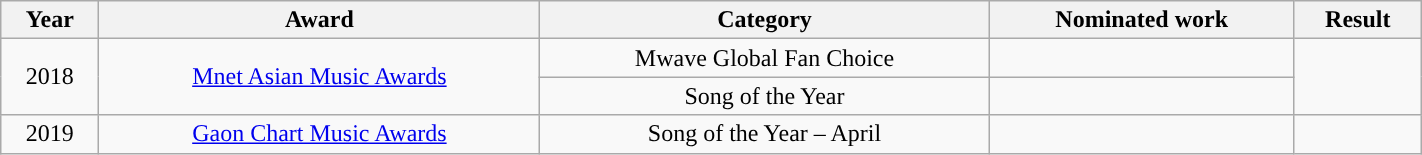<table width="75%" class="wikitable" style="text-align:center">
<tr>
<th>Year</th>
<th>Award</th>
<th>Category</th>
<th>Nominated work</th>
<th>Result</th>
</tr>
<tr>
<td align="center" rowspan="2">2018</td>
<td align="center" rowspan="2"><a href='#'>Mnet Asian Music Awards</a></td>
<td align="center">Mwave Global Fan Choice</td>
<td></td>
<td align="center" rowspan="2"></td>
</tr>
<tr>
<td align="center">Song of the Year</td>
<td></td>
</tr>
<tr>
<td align="center" rowspan="1">2019</td>
<td align="center"><a href='#'>Gaon Chart Music Awards</a></td>
<td align="center">Song of the Year – April</td>
<td></td>
<td align="center"></td>
</tr>
</table>
